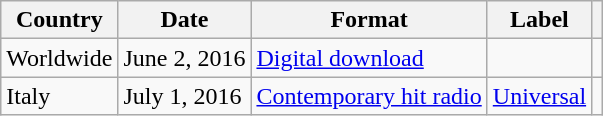<table class="wikitable">
<tr>
<th>Country</th>
<th>Date</th>
<th>Format</th>
<th>Label</th>
<th></th>
</tr>
<tr>
<td>Worldwide</td>
<td>June 2, 2016</td>
<td><a href='#'>Digital download</a></td>
<td></td>
<td></td>
</tr>
<tr>
<td>Italy</td>
<td>July 1, 2016</td>
<td><a href='#'>Contemporary hit radio</a></td>
<td><a href='#'>Universal</a></td>
<td></td>
</tr>
</table>
